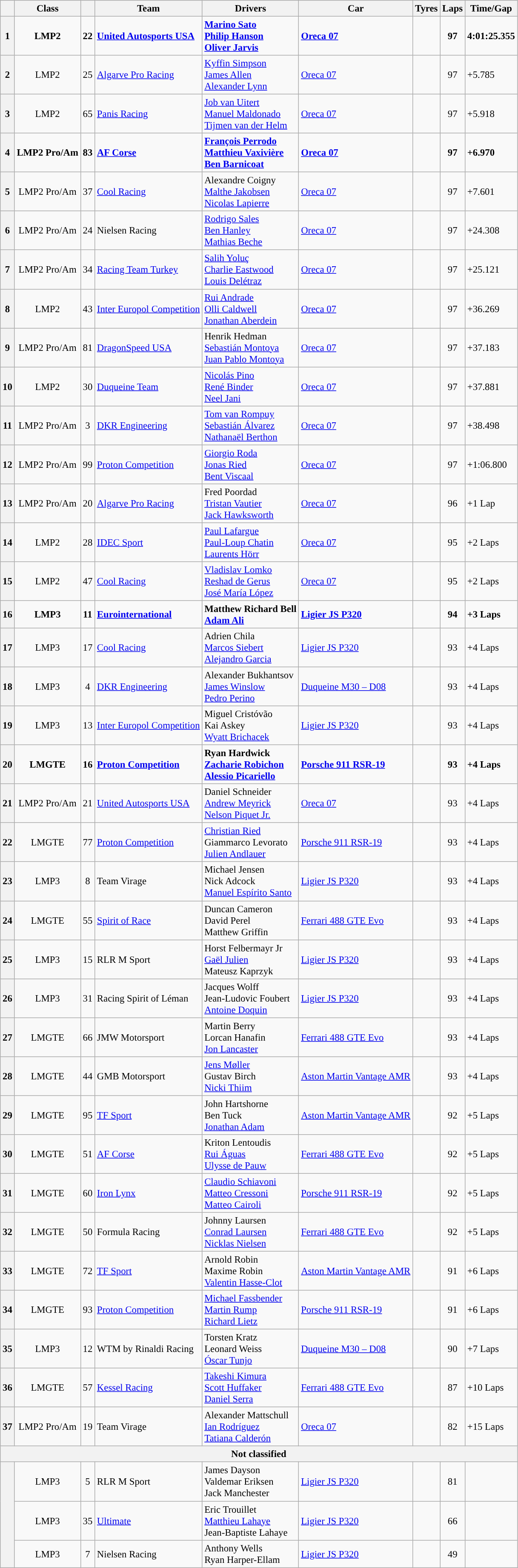<table class="wikitable" style="font-size:95%;">
<tr>
<th></th>
<th>Class</th>
<th></th>
<th>Team</th>
<th>Drivers</th>
<th>Car</th>
<th>Tyres</th>
<th>Laps</th>
<th>Time/Gap</th>
</tr>
<tr style="font-weight: bold;">
<th>1</th>
<td align="center">LMP2</td>
<td align="center">22</td>
<td> <a href='#'>United Autosports USA</a></td>
<td> <a href='#'>Marino Sato</a><br> <a href='#'>Philip Hanson</a><br> <a href='#'>Oliver Jarvis</a></td>
<td><a href='#'>Oreca 07</a></td>
<td align="center"></td>
<td align="center">97</td>
<td align="center">4:01:25.355</td>
</tr>
<tr>
<th>2</th>
<td align="center">LMP2</td>
<td align="center">25</td>
<td> <a href='#'>Algarve Pro Racing</a></td>
<td> <a href='#'>Kyffin Simpson</a><br> <a href='#'>James Allen</a><br> <a href='#'>Alexander Lynn</a></td>
<td><a href='#'>Oreca 07</a></td>
<td align="center"></td>
<td align="center">97</td>
<td>+5.785</td>
</tr>
<tr>
<th>3</th>
<td align="center">LMP2</td>
<td align="center">65</td>
<td> <a href='#'>Panis Racing</a></td>
<td> <a href='#'>Job van Uitert</a><br> <a href='#'>Manuel Maldonado</a><br> <a href='#'>Tijmen van der Helm</a></td>
<td><a href='#'>Oreca 07</a></td>
<td align="center"></td>
<td align="center">97</td>
<td>+5.918</td>
</tr>
<tr style="font-weight: bold;">
<th>4</th>
<td align="center">LMP2 Pro/Am</td>
<td align="center">83</td>
<td> <a href='#'>AF Corse</a></td>
<td> <a href='#'>François Perrodo</a><br> <a href='#'>Matthieu Vaxivière</a><br> <a href='#'>Ben Barnicoat</a></td>
<td><a href='#'>Oreca 07</a></td>
<td align="center"></td>
<td align="center">97</td>
<td>+6.970</td>
</tr>
<tr>
<th>5</th>
<td align="center">LMP2 Pro/Am</td>
<td align="center">37</td>
<td> <a href='#'>Cool Racing</a></td>
<td> Alexandre Coigny<br> <a href='#'>Malthe Jakobsen</a><br> <a href='#'>Nicolas Lapierre</a></td>
<td><a href='#'>Oreca 07</a></td>
<td align="center"></td>
<td align="center">97</td>
<td>+7.601</td>
</tr>
<tr>
<th>6</th>
<td align="center">LMP2 Pro/Am</td>
<td align="center">24</td>
<td> Nielsen Racing</td>
<td> <a href='#'>Rodrigo Sales</a><br> <a href='#'>Ben Hanley</a><br> <a href='#'>Mathias Beche</a></td>
<td><a href='#'>Oreca 07</a></td>
<td align="center"></td>
<td align="center">97</td>
<td>+24.308</td>
</tr>
<tr>
<th>7</th>
<td align="center">LMP2 Pro/Am</td>
<td align="center">34</td>
<td> <a href='#'>Racing Team Turkey</a></td>
<td> <a href='#'>Salih Yoluç</a><br> <a href='#'>Charlie Eastwood</a><br> <a href='#'>Louis Delétraz</a></td>
<td><a href='#'>Oreca 07</a></td>
<td align="center"></td>
<td align="center">97</td>
<td>+25.121</td>
</tr>
<tr>
<th>8</th>
<td align="center">LMP2</td>
<td align="center">43</td>
<td> <a href='#'>Inter Europol Competition</a></td>
<td> <a href='#'>Rui Andrade</a><br> <a href='#'>Olli Caldwell</a><br> <a href='#'>Jonathan Aberdein</a></td>
<td><a href='#'>Oreca 07</a></td>
<td align="center"></td>
<td align="center">97</td>
<td>+36.269</td>
</tr>
<tr>
<th>9</th>
<td align="center">LMP2 Pro/Am</td>
<td align="center">81</td>
<td> <a href='#'>DragonSpeed USA</a></td>
<td> Henrik Hedman<br> <a href='#'>Sebastián Montoya</a><br> <a href='#'>Juan Pablo Montoya</a></td>
<td><a href='#'>Oreca 07</a></td>
<td align="center"></td>
<td align="center">97</td>
<td>+37.183</td>
</tr>
<tr>
<th>10</th>
<td align="center">LMP2</td>
<td align="center">30</td>
<td> <a href='#'>Duqueine Team</a></td>
<td> <a href='#'>Nicolás Pino</a><br> <a href='#'>René Binder</a><br> <a href='#'>Neel Jani</a></td>
<td><a href='#'>Oreca 07</a></td>
<td align="center"></td>
<td align="center">97</td>
<td>+37.881</td>
</tr>
<tr>
<th>11</th>
<td align="center">LMP2 Pro/Am</td>
<td align="center">3</td>
<td> <a href='#'>DKR Engineering</a></td>
<td> <a href='#'>Tom van Rompuy</a><br> <a href='#'>Sebastián Álvarez</a><br> <a href='#'>Nathanaël Berthon</a></td>
<td><a href='#'>Oreca 07</a></td>
<td align="center"></td>
<td align="center">97</td>
<td>+38.498</td>
</tr>
<tr>
<th>12</th>
<td align="center">LMP2 Pro/Am</td>
<td align="center">99</td>
<td> <a href='#'>Proton Competition</a></td>
<td> <a href='#'>Giorgio Roda</a><br> <a href='#'>Jonas Ried</a><br> <a href='#'>Bent Viscaal</a></td>
<td><a href='#'>Oreca 07</a></td>
<td align="center"></td>
<td align="center">97</td>
<td>+1:06.800</td>
</tr>
<tr>
<th>13</th>
<td align="center">LMP2 Pro/Am</td>
<td align="center">20</td>
<td> <a href='#'>Algarve Pro Racing</a></td>
<td> Fred Poordad<br> <a href='#'>Tristan Vautier</a><br> <a href='#'>Jack Hawksworth</a></td>
<td><a href='#'>Oreca 07</a></td>
<td align="center"></td>
<td align="center">96</td>
<td>+1 Lap</td>
</tr>
<tr>
<th>14</th>
<td align="center">LMP2</td>
<td align="center">28</td>
<td> <a href='#'>IDEC Sport</a></td>
<td> <a href='#'>Paul Lafargue</a><br> <a href='#'>Paul-Loup Chatin</a><br> <a href='#'>Laurents Hörr</a></td>
<td><a href='#'>Oreca 07</a></td>
<td align="center"></td>
<td align="center">95</td>
<td>+2 Laps</td>
</tr>
<tr>
<th>15</th>
<td align="center">LMP2</td>
<td align="center">47</td>
<td> <a href='#'>Cool Racing</a></td>
<td> <a href='#'>Vladislav Lomko</a><br> <a href='#'>Reshad de Gerus</a><br> <a href='#'>José María López</a></td>
<td><a href='#'>Oreca 07</a></td>
<td align="center"></td>
<td align="center">95</td>
<td>+2 Laps</td>
</tr>
<tr style="font-weight: bold;">
<th>16</th>
<td align="center">LMP3</td>
<td align="center">11</td>
<td> <a href='#'>Eurointernational</a></td>
<td> Matthew Richard Bell<br> <a href='#'>Adam Ali</a></td>
<td><a href='#'>Ligier JS P320</a></td>
<td align="center"></td>
<td align="center">94</td>
<td>+3 Laps</td>
</tr>
<tr>
<th>17</th>
<td align="center">LMP3</td>
<td align="center">17</td>
<td> <a href='#'>Cool Racing</a></td>
<td> Adrien Chila<br> <a href='#'>Marcos Siebert</a><br> <a href='#'>Alejandro Garcia</a></td>
<td><a href='#'>Ligier JS P320</a></td>
<td align="center"></td>
<td align="center">93</td>
<td>+4 Laps</td>
</tr>
<tr>
<th>18</th>
<td align="center">LMP3</td>
<td align="center">4</td>
<td> <a href='#'>DKR Engineering</a></td>
<td> Alexander Bukhantsov<br> <a href='#'>James Winslow</a><br> <a href='#'>Pedro Perino</a></td>
<td><a href='#'>Duqueine M30 – D08</a></td>
<td align="center"></td>
<td align="center">93</td>
<td>+4 Laps</td>
</tr>
<tr>
<th>19</th>
<td align="center">LMP3</td>
<td align="center">13</td>
<td> <a href='#'>Inter Europol Competition</a></td>
<td> Miguel Cristóvão<br> Kai Askey<br> <a href='#'>Wyatt Brichacek</a></td>
<td><a href='#'>Ligier JS P320</a></td>
<td align="center"></td>
<td align="center">93</td>
<td>+4 Laps</td>
</tr>
<tr style="font-weight: bold;">
<th>20</th>
<td align="center">LMGTE</td>
<td align="center">16</td>
<td> <a href='#'>Proton Competition</a></td>
<td> Ryan Hardwick<br> <a href='#'>Zacharie Robichon</a><br> <a href='#'>Alessio Picariello</a></td>
<td><a href='#'>Porsche 911 RSR-19</a></td>
<td align="center"></td>
<td align="center">93</td>
<td>+4 Laps</td>
</tr>
<tr>
<th>21</th>
<td align="center">LMP2 Pro/Am</td>
<td align="center">21</td>
<td> <a href='#'>United Autosports USA</a></td>
<td> Daniel Schneider<br> <a href='#'>Andrew Meyrick</a><br> <a href='#'>Nelson Piquet Jr.</a></td>
<td><a href='#'>Oreca 07</a></td>
<td align="center"></td>
<td align="center">93</td>
<td>+4 Laps</td>
</tr>
<tr>
<th>22</th>
<td align="center">LMGTE</td>
<td align="center">77</td>
<td> <a href='#'>Proton Competition</a></td>
<td> <a href='#'>Christian Ried</a><br> Giammarco Levorato<br> <a href='#'>Julien Andlauer</a></td>
<td><a href='#'>Porsche 911 RSR-19</a></td>
<td align="center"></td>
<td align="center">93</td>
<td>+4 Laps</td>
</tr>
<tr>
<th>23</th>
<td align="center">LMP3</td>
<td align="center">8</td>
<td> Team Virage</td>
<td> Michael Jensen<br> Nick Adcock<br> <a href='#'>Manuel Espírito Santo</a></td>
<td><a href='#'>Ligier JS P320</a></td>
<td align="center"></td>
<td align="center">93</td>
<td>+4 Laps</td>
</tr>
<tr>
<th>24</th>
<td align="center">LMGTE</td>
<td align="center">55</td>
<td> <a href='#'>Spirit of Race</a></td>
<td> Duncan Cameron<br> David Perel<br> Matthew Griffin</td>
<td><a href='#'>Ferrari 488 GTE Evo</a></td>
<td align="center"></td>
<td align="center">93</td>
<td>+4 Laps</td>
</tr>
<tr>
<th>25</th>
<td align="center">LMP3</td>
<td align="center">15</td>
<td> RLR M Sport</td>
<td> Horst Felbermayr Jr<br> <a href='#'>Gaël Julien</a><br> Mateusz Kaprzyk</td>
<td><a href='#'>Ligier JS P320</a></td>
<td align="center"></td>
<td align="center">93</td>
<td>+4 Laps</td>
</tr>
<tr>
<th>26</th>
<td align="center">LMP3</td>
<td align="center">31</td>
<td> Racing Spirit of Léman</td>
<td> Jacques Wolff<br> Jean-Ludovic Foubert<br> <a href='#'>Antoine Doquin</a></td>
<td><a href='#'>Ligier JS P320</a></td>
<td align="center"></td>
<td align="center">93</td>
<td>+4 Laps</td>
</tr>
<tr>
<th>27</th>
<td align="center">LMGTE</td>
<td align="center">66</td>
<td> JMW Motorsport</td>
<td> Martin Berry<br> Lorcan Hanafin<br> <a href='#'>Jon Lancaster</a></td>
<td><a href='#'>Ferrari 488 GTE Evo</a></td>
<td align="center"></td>
<td align="center">93</td>
<td>+4 Laps</td>
</tr>
<tr>
<th>28</th>
<td align="center">LMGTE</td>
<td align="center">44</td>
<td> GMB Motorsport</td>
<td> <a href='#'>Jens Møller</a><br> Gustav Birch<br> <a href='#'>Nicki Thiim</a></td>
<td><a href='#'>Aston Martin Vantage AMR</a></td>
<td align="center"></td>
<td align="center">93</td>
<td>+4 Laps</td>
</tr>
<tr>
<th>29</th>
<td align="center">LMGTE</td>
<td align="center">95</td>
<td> <a href='#'>TF Sport</a></td>
<td> John Hartshorne<br> Ben Tuck<br> <a href='#'>Jonathan Adam</a></td>
<td><a href='#'>Aston Martin Vantage AMR</a></td>
<td align="center"></td>
<td align="center">92</td>
<td>+5 Laps</td>
</tr>
<tr>
<th>30</th>
<td align="center">LMGTE</td>
<td align="center">51</td>
<td> <a href='#'>AF Corse</a></td>
<td> Kriton Lentoudis<br> <a href='#'>Rui Águas</a><br> <a href='#'>Ulysse de Pauw</a></td>
<td><a href='#'>Ferrari 488 GTE Evo</a></td>
<td align="center"></td>
<td align="center">92</td>
<td>+5 Laps</td>
</tr>
<tr>
<th>31</th>
<td align="center">LMGTE</td>
<td align="center">60</td>
<td> <a href='#'>Iron Lynx</a></td>
<td> <a href='#'>Claudio Schiavoni</a><br> <a href='#'>Matteo Cressoni</a><br> <a href='#'>Matteo Cairoli</a></td>
<td><a href='#'>Porsche 911 RSR-19</a></td>
<td align="center"></td>
<td align="center">92</td>
<td>+5 Laps</td>
</tr>
<tr>
<th>32</th>
<td align="center">LMGTE</td>
<td align="center">50</td>
<td> Formula Racing</td>
<td> Johnny Laursen<br> <a href='#'>Conrad Laursen</a><br> <a href='#'>Nicklas Nielsen</a></td>
<td><a href='#'>Ferrari 488 GTE Evo</a></td>
<td align="center"></td>
<td align="center">92</td>
<td>+5 Laps</td>
</tr>
<tr>
<th>33</th>
<td align="center">LMGTE</td>
<td align="center">72</td>
<td> <a href='#'>TF Sport</a></td>
<td> Arnold Robin<br> Maxime Robin<br> <a href='#'>Valentin Hasse-Clot</a></td>
<td><a href='#'>Aston Martin Vantage AMR</a></td>
<td align="center"></td>
<td align="center">91</td>
<td>+6 Laps</td>
</tr>
<tr>
<th>34</th>
<td align="center">LMGTE</td>
<td align="center">93</td>
<td> <a href='#'>Proton Competition</a></td>
<td> <a href='#'>Michael Fassbender</a><br> <a href='#'>Martin Rump</a><br> <a href='#'>Richard Lietz</a></td>
<td><a href='#'>Porsche 911 RSR-19</a></td>
<td align="center"></td>
<td align="center">91</td>
<td>+6 Laps</td>
</tr>
<tr>
<th>35</th>
<td align="center">LMP3</td>
<td align="center">12</td>
<td> WTM by Rinaldi Racing</td>
<td> Torsten Kratz<br> Leonard Weiss<br> <a href='#'>Óscar Tunjo</a></td>
<td><a href='#'>Duqueine M30 – D08</a></td>
<td align="center"></td>
<td align="center">90</td>
<td>+7 Laps</td>
</tr>
<tr>
<th>36</th>
<td align="center">LMGTE</td>
<td align="center">57</td>
<td> <a href='#'>Kessel Racing</a></td>
<td> <a href='#'>Takeshi Kimura</a><br> <a href='#'>Scott Huffaker</a><br> <a href='#'>Daniel Serra</a></td>
<td><a href='#'>Ferrari 488 GTE Evo</a></td>
<td align="center"></td>
<td align="center">87</td>
<td>+10 Laps</td>
</tr>
<tr>
<th>37</th>
<td align="center">LMP2 Pro/Am</td>
<td align="center">19</td>
<td> Team Virage</td>
<td> Alexander Mattschull<br> <a href='#'>Ian Rodríguez</a><br> <a href='#'>Tatiana Calderón</a></td>
<td><a href='#'>Oreca 07</a></td>
<td align="center"></td>
<td align="center">82</td>
<td>+15 Laps</td>
</tr>
<tr>
<th colspan="9">Not classified</th>
</tr>
<tr>
<th rowspan="3"></th>
<td align="center">LMP3</td>
<td align="center">5</td>
<td> RLR M Sport</td>
<td> James Dayson<br> Valdemar Eriksen<br> Jack Manchester</td>
<td><a href='#'>Ligier JS P320</a></td>
<td align="center"></td>
<td align="center">81</td>
<td></td>
</tr>
<tr>
<td align="center">LMP3</td>
<td align="center">35</td>
<td> <a href='#'>Ultimate</a></td>
<td> Eric Trouillet<br> <a href='#'>Matthieu Lahaye</a><br> Jean-Baptiste Lahaye</td>
<td><a href='#'>Ligier JS P320</a></td>
<td align="center"></td>
<td align="center">66</td>
<td></td>
</tr>
<tr>
<td align="center">LMP3</td>
<td align="center">7</td>
<td> Nielsen Racing</td>
<td> Anthony Wells<br> Ryan Harper-Ellam</td>
<td><a href='#'>Ligier JS P320</a></td>
<td align="center"></td>
<td align="center">49</td>
<td></td>
</tr>
</table>
